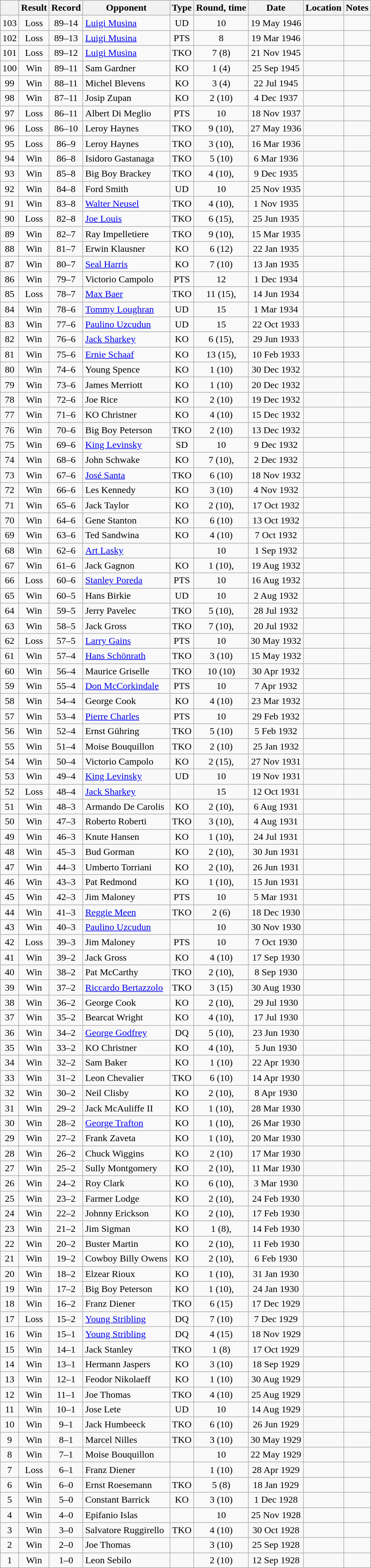<table class="wikitable mw-collapsible" style="text-align:center">
<tr>
<th></th>
<th>Result</th>
<th>Record</th>
<th>Opponent</th>
<th>Type</th>
<th>Round, time</th>
<th>Date</th>
<th>Location</th>
<th>Notes</th>
</tr>
<tr>
<td>103</td>
<td>Loss</td>
<td>89–14</td>
<td style="text-align:left;"><a href='#'>Luigi Musina</a></td>
<td>UD</td>
<td>10</td>
<td>19 May 1946</td>
<td style="text-align:left;"></td>
<td style="text-align:left;"></td>
</tr>
<tr>
<td>102</td>
<td>Loss</td>
<td>89–13</td>
<td style="text-align:left;"><a href='#'>Luigi Musina</a></td>
<td>PTS</td>
<td>8</td>
<td>19 Mar 1946</td>
<td style="text-align:left;"></td>
<td style="text-align:left;"></td>
</tr>
<tr>
<td>101</td>
<td>Loss</td>
<td>89–12</td>
<td style="text-align:left;"><a href='#'>Luigi Musina</a></td>
<td>TKO</td>
<td>7 (8)</td>
<td>21 Nov 1945</td>
<td style="text-align:left;"></td>
<td style="text-align:left;"></td>
</tr>
<tr>
<td>100</td>
<td>Win</td>
<td>89–11</td>
<td style="text-align:left;">Sam Gardner</td>
<td>KO</td>
<td>1 (4)</td>
<td>25 Sep 1945</td>
<td style="text-align:left;"></td>
<td style="text-align:left;"></td>
</tr>
<tr>
<td>99</td>
<td>Win</td>
<td>88–11</td>
<td style="text-align:left;">Michel Blevens</td>
<td>KO</td>
<td>3 (4)</td>
<td>22 Jul 1945</td>
<td style="text-align:left;"></td>
<td style="text-align:left;"></td>
</tr>
<tr>
<td>98</td>
<td>Win</td>
<td>87–11</td>
<td style="text-align:left;">Josip Zupan</td>
<td>KO</td>
<td>2 (10)</td>
<td>4 Dec 1937</td>
<td style="text-align:left;"></td>
<td style="text-align:left;"></td>
</tr>
<tr>
<td>97</td>
<td>Loss</td>
<td>86–11</td>
<td style="text-align:left;">Albert Di Meglio</td>
<td>PTS</td>
<td>10</td>
<td>18 Nov 1937</td>
<td style="text-align:left;"></td>
<td style="text-align:left;"></td>
</tr>
<tr>
<td>96</td>
<td>Loss</td>
<td>86–10</td>
<td style="text-align:left;">Leroy Haynes</td>
<td>TKO</td>
<td>9 (10), </td>
<td>27 May 1936</td>
<td style="text-align:left;"></td>
<td style="text-align:left;"></td>
</tr>
<tr>
<td>95</td>
<td>Loss</td>
<td>86–9</td>
<td style="text-align:left;">Leroy Haynes</td>
<td>TKO</td>
<td>3 (10), </td>
<td>16 Mar 1936</td>
<td style="text-align:left;"></td>
<td style="text-align:left;"></td>
</tr>
<tr>
<td>94</td>
<td>Win</td>
<td>86–8</td>
<td style="text-align:left;">Isidoro Gastanaga</td>
<td>TKO</td>
<td>5 (10)</td>
<td>6 Mar 1936</td>
<td style="text-align:left;"></td>
<td style="text-align:left;"></td>
</tr>
<tr>
<td>93</td>
<td>Win</td>
<td>85–8</td>
<td style="text-align:left;">Big Boy Brackey</td>
<td>TKO</td>
<td>4 (10), </td>
<td>9 Dec 1935</td>
<td style="text-align:left;"></td>
<td style="text-align:left;"></td>
</tr>
<tr>
<td>92</td>
<td>Win</td>
<td>84–8</td>
<td style="text-align:left;">Ford Smith</td>
<td>UD</td>
<td>10</td>
<td>25 Nov 1935</td>
<td style="text-align:left;"></td>
<td style="text-align:left;"></td>
</tr>
<tr>
<td>91</td>
<td>Win</td>
<td>83–8</td>
<td style="text-align:left;"><a href='#'>Walter Neusel</a></td>
<td>TKO</td>
<td>4 (10), </td>
<td>1 Nov 1935</td>
<td style="text-align:left;"></td>
<td style="text-align:left;"></td>
</tr>
<tr>
<td>90</td>
<td>Loss</td>
<td>82–8</td>
<td style="text-align:left;"><a href='#'>Joe Louis</a></td>
<td>TKO</td>
<td>6 (15), </td>
<td>25 Jun 1935</td>
<td style="text-align:left;"></td>
<td style="text-align:left;"></td>
</tr>
<tr>
<td>89</td>
<td>Win</td>
<td>82–7</td>
<td style="text-align:left;">Ray Impelletiere</td>
<td>TKO</td>
<td>9 (10), </td>
<td>15 Mar 1935</td>
<td style="text-align:left;"></td>
<td style="text-align:left;"></td>
</tr>
<tr>
<td>88</td>
<td>Win</td>
<td>81–7</td>
<td style="text-align:left;">Erwin Klausner</td>
<td>KO</td>
<td>6 (12)</td>
<td>22 Jan 1935</td>
<td style="text-align:left;"></td>
<td style="text-align:left;"></td>
</tr>
<tr>
<td>87</td>
<td>Win</td>
<td>80–7</td>
<td style="text-align:left;"><a href='#'>Seal Harris</a></td>
<td>KO</td>
<td>7 (10)</td>
<td>13 Jan 1935</td>
<td style="text-align:left;"></td>
<td style="text-align:left;"></td>
</tr>
<tr>
<td>86</td>
<td>Win</td>
<td>79–7</td>
<td style="text-align:left;">Victorio Campolo</td>
<td>PTS</td>
<td>12</td>
<td>1 Dec 1934</td>
<td style="text-align:left;"></td>
<td style="text-align:left;"></td>
</tr>
<tr>
<td>85</td>
<td>Loss</td>
<td>78–7</td>
<td style="text-align:left;"><a href='#'>Max Baer</a></td>
<td>TKO</td>
<td>11 (15), </td>
<td>14 Jun 1934</td>
<td style="text-align:left;"></td>
<td style="text-align:left;"></td>
</tr>
<tr>
<td>84</td>
<td>Win</td>
<td>78–6</td>
<td style="text-align:left;"><a href='#'>Tommy Loughran</a></td>
<td>UD</td>
<td>15</td>
<td>1 Mar 1934</td>
<td style="text-align:left;"></td>
<td style="text-align:left;"></td>
</tr>
<tr>
<td>83</td>
<td>Win</td>
<td>77–6</td>
<td style="text-align:left;"><a href='#'>Paulino Uzcudun</a></td>
<td>UD</td>
<td>15</td>
<td>22 Oct 1933</td>
<td style="text-align:left;"></td>
<td style="text-align:left;"></td>
</tr>
<tr>
<td>82</td>
<td>Win</td>
<td>76–6</td>
<td style="text-align:left;"><a href='#'>Jack Sharkey</a></td>
<td>KO</td>
<td>6 (15), </td>
<td>29 Jun 1933</td>
<td style="text-align:left;"></td>
<td style="text-align:left;"></td>
</tr>
<tr>
<td>81</td>
<td>Win</td>
<td>75–6</td>
<td style="text-align:left;"><a href='#'>Ernie Schaaf</a></td>
<td>KO</td>
<td>13 (15), </td>
<td>10 Feb 1933</td>
<td style="text-align:left;"></td>
<td style="text-align:left;"></td>
</tr>
<tr>
<td>80</td>
<td>Win</td>
<td>74–6</td>
<td style="text-align:left;">Young Spence</td>
<td>KO</td>
<td>1 (10)</td>
<td>30 Dec 1932</td>
<td style="text-align:left;"></td>
<td style="text-align:left;"></td>
</tr>
<tr>
<td>79</td>
<td>Win</td>
<td>73–6</td>
<td style="text-align:left;">James Merriott</td>
<td>KO</td>
<td>1 (10)</td>
<td>20 Dec 1932</td>
<td style="text-align:left;"></td>
<td style="text-align:left;"></td>
</tr>
<tr>
<td>78</td>
<td>Win</td>
<td>72–6</td>
<td style="text-align:left;">Joe Rice</td>
<td>KO</td>
<td>2 (10)</td>
<td>19 Dec 1932</td>
<td style="text-align:left;"></td>
<td style="text-align:left;"></td>
</tr>
<tr>
<td>77</td>
<td>Win</td>
<td>71–6</td>
<td style="text-align:left;">KO Christner</td>
<td>KO</td>
<td>4 (10)</td>
<td>15 Dec 1932</td>
<td style="text-align:left;"></td>
<td style="text-align:left;"></td>
</tr>
<tr>
<td>76</td>
<td>Win</td>
<td>70–6</td>
<td style="text-align:left;">Big Boy Peterson</td>
<td>TKO</td>
<td>2 (10)</td>
<td>13 Dec 1932</td>
<td style="text-align:left;"></td>
<td style="text-align:left;"></td>
</tr>
<tr>
<td>75</td>
<td>Win</td>
<td>69–6</td>
<td style="text-align:left;"><a href='#'>King Levinsky</a></td>
<td>SD</td>
<td>10</td>
<td>9 Dec 1932</td>
<td style="text-align:left;"></td>
<td style="text-align:left;"></td>
</tr>
<tr>
<td>74</td>
<td>Win</td>
<td>68–6</td>
<td style="text-align:left;">John Schwake</td>
<td>KO</td>
<td>7 (10), </td>
<td>2 Dec 1932</td>
<td style="text-align:left;"></td>
<td style="text-align:left;"></td>
</tr>
<tr>
<td>73</td>
<td>Win</td>
<td>67–6</td>
<td style="text-align:left;"><a href='#'>José Santa</a></td>
<td>TKO</td>
<td>6 (10)</td>
<td>18 Nov 1932</td>
<td style="text-align:left;"></td>
<td style="text-align:left;"></td>
</tr>
<tr>
<td>72</td>
<td>Win</td>
<td>66–6</td>
<td style="text-align:left;">Les Kennedy</td>
<td>KO</td>
<td>3 (10)</td>
<td>4 Nov 1932</td>
<td style="text-align:left;"></td>
<td style="text-align:left;"></td>
</tr>
<tr>
<td>71</td>
<td>Win</td>
<td>65–6</td>
<td style="text-align:left;">Jack Taylor</td>
<td>KO</td>
<td>2 (10), </td>
<td>17 Oct 1932</td>
<td style="text-align:left;"></td>
<td style="text-align:left;"></td>
</tr>
<tr>
<td>70</td>
<td>Win</td>
<td>64–6</td>
<td style="text-align:left;">Gene Stanton</td>
<td>KO</td>
<td>6 (10)</td>
<td>13 Oct 1932</td>
<td style="text-align:left;"></td>
<td style="text-align:left;"></td>
</tr>
<tr>
<td>69</td>
<td>Win</td>
<td>63–6</td>
<td style="text-align:left;">Ted Sandwina</td>
<td>KO</td>
<td>4 (10)</td>
<td>7 Oct 1932</td>
<td style="text-align:left;"></td>
<td style="text-align:left;"></td>
</tr>
<tr>
<td>68</td>
<td>Win</td>
<td>62–6</td>
<td style="text-align:left;"><a href='#'>Art Lasky</a></td>
<td></td>
<td>10</td>
<td>1 Sep 1932</td>
<td style="text-align:left;"></td>
<td style="text-align:left;"></td>
</tr>
<tr>
<td>67</td>
<td>Win</td>
<td>61–6</td>
<td style="text-align:left;">Jack Gagnon</td>
<td>KO</td>
<td>1 (10), </td>
<td>19 Aug 1932</td>
<td style="text-align:left;"></td>
<td style="text-align:left;"></td>
</tr>
<tr>
<td>66</td>
<td>Loss</td>
<td>60–6</td>
<td style="text-align:left;"><a href='#'>Stanley Poreda</a></td>
<td>PTS</td>
<td>10</td>
<td>16 Aug 1932</td>
<td style="text-align:left;"></td>
<td style="text-align:left;"></td>
</tr>
<tr>
<td>65</td>
<td>Win</td>
<td>60–5</td>
<td style="text-align:left;">Hans Birkie</td>
<td>UD</td>
<td>10</td>
<td>2 Aug 1932</td>
<td style="text-align:left;"></td>
<td style="text-align:left;"></td>
</tr>
<tr>
<td>64</td>
<td>Win</td>
<td>59–5</td>
<td style="text-align:left;">Jerry Pavelec</td>
<td>TKO</td>
<td>5 (10), </td>
<td>28 Jul 1932</td>
<td style="text-align:left;"></td>
<td style="text-align:left;"></td>
</tr>
<tr>
<td>63</td>
<td>Win</td>
<td>58–5</td>
<td style="text-align:left;">Jack Gross</td>
<td>TKO</td>
<td>7 (10), </td>
<td>20 Jul 1932</td>
<td style="text-align:left;"></td>
<td style="text-align:left;"></td>
</tr>
<tr>
<td>62</td>
<td>Loss</td>
<td>57–5</td>
<td style="text-align:left;"><a href='#'>Larry Gains</a></td>
<td>PTS</td>
<td>10</td>
<td>30 May 1932</td>
<td style="text-align:left;"></td>
<td style="text-align:left;"></td>
</tr>
<tr>
<td>61</td>
<td>Win</td>
<td>57–4</td>
<td style="text-align:left;"><a href='#'>Hans Schönrath</a></td>
<td>TKO</td>
<td>3 (10)</td>
<td>15 May 1932</td>
<td style="text-align:left;"></td>
<td style="text-align:left;"></td>
</tr>
<tr>
<td>60</td>
<td>Win</td>
<td>56–4</td>
<td style="text-align:left;">Maurice Griselle</td>
<td>TKO</td>
<td>10 (10)</td>
<td>30 Apr 1932</td>
<td style="text-align:left;"></td>
<td style="text-align:left;"></td>
</tr>
<tr>
<td>59</td>
<td>Win</td>
<td>55–4</td>
<td style="text-align:left;"><a href='#'>Don McCorkindale</a></td>
<td>PTS</td>
<td>10</td>
<td>7 Apr 1932</td>
<td style="text-align:left;"></td>
<td style="text-align:left;"></td>
</tr>
<tr>
<td>58</td>
<td>Win</td>
<td>54–4</td>
<td style="text-align:left;">George Cook</td>
<td>KO</td>
<td>4 (10)</td>
<td>23 Mar 1932</td>
<td style="text-align:left;"></td>
<td style="text-align:left;"></td>
</tr>
<tr>
<td>57</td>
<td>Win</td>
<td>53–4</td>
<td style="text-align:left;"><a href='#'>Pierre Charles</a></td>
<td>PTS</td>
<td>10</td>
<td>29 Feb 1932</td>
<td style="text-align:left;"></td>
<td style="text-align:left;"></td>
</tr>
<tr>
<td>56</td>
<td>Win</td>
<td>52–4</td>
<td style="text-align:left;">Ernst Gühring</td>
<td>TKO</td>
<td>5 (10)</td>
<td>5 Feb 1932</td>
<td style="text-align:left;"></td>
<td style="text-align:left;"></td>
</tr>
<tr>
<td>55</td>
<td>Win</td>
<td>51–4</td>
<td style="text-align:left;">Moise Bouquillon</td>
<td>TKO</td>
<td>2 (10)</td>
<td>25 Jan 1932</td>
<td style="text-align:left;"></td>
<td style="text-align:left;"></td>
</tr>
<tr>
<td>54</td>
<td>Win</td>
<td>50–4</td>
<td style="text-align:left;">Victorio Campolo</td>
<td>KO</td>
<td>2 (15), </td>
<td>27 Nov 1931</td>
<td style="text-align:left;"></td>
<td style="text-align:left;"></td>
</tr>
<tr>
<td>53</td>
<td>Win</td>
<td>49–4</td>
<td style="text-align:left;"><a href='#'>King Levinsky</a></td>
<td>UD</td>
<td>10</td>
<td>19 Nov 1931</td>
<td style="text-align:left;"></td>
<td style="text-align:left;"></td>
</tr>
<tr>
<td>52</td>
<td>Loss</td>
<td>48–4</td>
<td style="text-align:left;"><a href='#'>Jack Sharkey</a></td>
<td></td>
<td>15</td>
<td>12 Oct 1931</td>
<td style="text-align:left;"></td>
<td style="text-align:left;"></td>
</tr>
<tr>
<td>51</td>
<td>Win</td>
<td>48–3</td>
<td style="text-align:left;">Armando De Carolis</td>
<td>KO</td>
<td>2 (10), </td>
<td>6 Aug 1931</td>
<td style="text-align:left;"></td>
<td></td>
</tr>
<tr>
<td>50</td>
<td>Win</td>
<td>47–3</td>
<td style="text-align:left;">Roberto Roberti</td>
<td>TKO</td>
<td>3 (10), </td>
<td>4 Aug 1931</td>
<td style="text-align:left;"></td>
<td></td>
</tr>
<tr>
<td>49</td>
<td>Win</td>
<td>46–3</td>
<td style="text-align:left;">Knute Hansen</td>
<td>KO</td>
<td>1 (10), </td>
<td>24 Jul 1931</td>
<td style="text-align:left;"></td>
<td></td>
</tr>
<tr>
<td>48</td>
<td>Win</td>
<td>45–3</td>
<td style="text-align:left;">Bud Gorman</td>
<td>KO</td>
<td>2 (10), </td>
<td>30 Jun 1931</td>
<td style="text-align:left;"></td>
<td></td>
</tr>
<tr>
<td>47</td>
<td>Win</td>
<td>44–3</td>
<td style="text-align:left;">Umberto Torriani</td>
<td>KO</td>
<td>2 (10), </td>
<td>26 Jun 1931</td>
<td style="text-align:left;"></td>
<td></td>
</tr>
<tr>
<td>46</td>
<td>Win</td>
<td>43–3</td>
<td style="text-align:left;">Pat Redmond</td>
<td>KO</td>
<td>1 (10), </td>
<td>15 Jun 1931</td>
<td style="text-align:left;"></td>
<td></td>
</tr>
<tr>
<td>45</td>
<td>Win</td>
<td>42–3</td>
<td style="text-align:left;">Jim Maloney</td>
<td>PTS</td>
<td>10</td>
<td>5 Mar 1931</td>
<td style="text-align:left;"></td>
<td></td>
</tr>
<tr>
<td>44</td>
<td>Win</td>
<td>41–3</td>
<td style="text-align:left;"><a href='#'>Reggie Meen</a></td>
<td>TKO</td>
<td>2 (6)</td>
<td>18 Dec 1930</td>
<td style="text-align:left;"></td>
<td></td>
</tr>
<tr>
<td>43</td>
<td>Win</td>
<td>40–3</td>
<td style="text-align:left;"><a href='#'>Paulino Uzcudun</a></td>
<td></td>
<td>10</td>
<td>30 Nov 1930</td>
<td style="text-align:left;"></td>
<td></td>
</tr>
<tr>
<td>42</td>
<td>Loss</td>
<td>39–3</td>
<td style="text-align:left;">Jim Maloney</td>
<td>PTS</td>
<td>10</td>
<td>7 Oct 1930</td>
<td style="text-align:left;"></td>
<td></td>
</tr>
<tr>
<td>41</td>
<td>Win</td>
<td>39–2</td>
<td style="text-align:left;">Jack Gross</td>
<td>KO</td>
<td>4 (10)</td>
<td>17 Sep 1930</td>
<td style="text-align:left;"></td>
<td></td>
</tr>
<tr>
<td>40</td>
<td>Win</td>
<td>38–2</td>
<td style="text-align:left;">Pat McCarthy</td>
<td>TKO</td>
<td>2 (10), </td>
<td>8 Sep 1930</td>
<td style="text-align:left;"></td>
<td></td>
</tr>
<tr>
<td>39</td>
<td>Win</td>
<td>37–2</td>
<td style="text-align:left;"><a href='#'>Riccardo Bertazzolo</a></td>
<td>TKO</td>
<td>3 (15)</td>
<td>30 Aug 1930</td>
<td style="text-align:left;"></td>
<td></td>
</tr>
<tr>
<td>38</td>
<td>Win</td>
<td>36–2</td>
<td style="text-align:left;">George Cook</td>
<td>KO</td>
<td>2 (10), </td>
<td>29 Jul 1930</td>
<td style="text-align:left;"></td>
<td></td>
</tr>
<tr>
<td>37</td>
<td>Win</td>
<td>35–2</td>
<td style="text-align:left;">Bearcat Wright</td>
<td>KO</td>
<td>4 (10), </td>
<td>17 Jul 1930</td>
<td style="text-align:left;"></td>
<td></td>
</tr>
<tr>
<td>36</td>
<td>Win</td>
<td>34–2</td>
<td style="text-align:left;"><a href='#'>George Godfrey</a></td>
<td>DQ</td>
<td>5 (10), </td>
<td>23 Jun 1930</td>
<td style="text-align:left;"></td>
<td></td>
</tr>
<tr>
<td>35</td>
<td>Win</td>
<td>33–2</td>
<td style="text-align:left;">KO Christner</td>
<td>KO</td>
<td>4 (10), </td>
<td>5 Jun 1930</td>
<td style="text-align:left;"></td>
<td></td>
</tr>
<tr>
<td>34</td>
<td>Win</td>
<td>32–2</td>
<td style="text-align:left;">Sam Baker</td>
<td>KO</td>
<td>1 (10)</td>
<td>22 Apr 1930</td>
<td style="text-align:left;"></td>
<td></td>
</tr>
<tr>
<td>33</td>
<td>Win</td>
<td>31–2</td>
<td style="text-align:left;">Leon Chevalier</td>
<td>TKO</td>
<td>6 (10)</td>
<td>14 Apr 1930</td>
<td style="text-align:left;"></td>
<td></td>
</tr>
<tr>
<td>32</td>
<td>Win</td>
<td>30–2</td>
<td style="text-align:left;">Neil Clisby</td>
<td>KO</td>
<td>2 (10), </td>
<td>8 Apr 1930</td>
<td style="text-align:left;"></td>
<td></td>
</tr>
<tr>
<td>31</td>
<td>Win</td>
<td>29–2</td>
<td style="text-align:left;">Jack McAuliffe II</td>
<td>KO</td>
<td>1 (10), </td>
<td>28 Mar 1930</td>
<td style="text-align:left;"></td>
<td></td>
</tr>
<tr>
<td>30</td>
<td>Win</td>
<td>28–2</td>
<td style="text-align:left;"><a href='#'>George Trafton</a></td>
<td>KO</td>
<td>1 (10), </td>
<td>26 Mar 1930</td>
<td style="text-align:left;"></td>
<td></td>
</tr>
<tr>
<td>29</td>
<td>Win</td>
<td>27–2</td>
<td style="text-align:left;">Frank Zaveta</td>
<td>KO</td>
<td>1 (10), </td>
<td>20 Mar 1930</td>
<td style="text-align:left;"></td>
<td></td>
</tr>
<tr>
<td>28</td>
<td>Win</td>
<td>26–2</td>
<td style="text-align:left;">Chuck Wiggins</td>
<td>KO</td>
<td>2 (10)</td>
<td>17 Mar 1930</td>
<td style="text-align:left;"></td>
<td></td>
</tr>
<tr>
<td>27</td>
<td>Win</td>
<td>25–2</td>
<td style="text-align:left;">Sully Montgomery</td>
<td>KO</td>
<td>2 (10), </td>
<td>11 Mar 1930</td>
<td style="text-align:left;"></td>
<td></td>
</tr>
<tr>
<td>26</td>
<td>Win</td>
<td>24–2</td>
<td style="text-align:left;">Roy Clark</td>
<td>KO</td>
<td>6 (10), </td>
<td>3 Mar 1930</td>
<td style="text-align:left;"></td>
<td></td>
</tr>
<tr>
<td>25</td>
<td>Win</td>
<td>23–2</td>
<td style="text-align:left;">Farmer Lodge</td>
<td>KO</td>
<td>2 (10), </td>
<td>24 Feb 1930</td>
<td style="text-align:left;"></td>
<td></td>
</tr>
<tr>
<td>24</td>
<td>Win</td>
<td>22–2</td>
<td style="text-align:left;">Johnny Erickson</td>
<td>KO</td>
<td>2 (10), </td>
<td>17 Feb 1930</td>
<td style="text-align:left;"></td>
<td></td>
</tr>
<tr>
<td>23</td>
<td>Win</td>
<td>21–2</td>
<td style="text-align:left;">Jim Sigman</td>
<td>KO</td>
<td>1 (8), </td>
<td>14 Feb 1930</td>
<td style="text-align:left;"></td>
<td></td>
</tr>
<tr>
<td>22</td>
<td>Win</td>
<td>20–2</td>
<td style="text-align:left;">Buster Martin</td>
<td>KO</td>
<td>2 (10), </td>
<td>11 Feb 1930</td>
<td style="text-align:left;"></td>
<td></td>
</tr>
<tr>
<td>21</td>
<td>Win</td>
<td>19–2</td>
<td style="text-align:left;">Cowboy Billy Owens</td>
<td>KO</td>
<td>2 (10), </td>
<td>6 Feb 1930</td>
<td style="text-align:left;"></td>
<td></td>
</tr>
<tr>
<td>20</td>
<td>Win</td>
<td>18–2</td>
<td style="text-align:left;">Elzear Rioux</td>
<td>KO</td>
<td>1 (10), </td>
<td>31 Jan 1930</td>
<td style="text-align:left;"></td>
<td></td>
</tr>
<tr>
<td>19</td>
<td>Win</td>
<td>17–2</td>
<td style="text-align:left;">Big Boy Peterson</td>
<td>KO</td>
<td>1 (10), </td>
<td>24 Jan 1930</td>
<td style="text-align:left;"></td>
<td></td>
</tr>
<tr>
<td>18</td>
<td>Win</td>
<td>16–2</td>
<td style="text-align:left;">Franz Diener</td>
<td>TKO</td>
<td>6 (15)</td>
<td>17 Dec 1929</td>
<td style="text-align:left;"></td>
<td></td>
</tr>
<tr>
<td>17</td>
<td>Loss</td>
<td>15–2</td>
<td style="text-align:left;"><a href='#'>Young Stribling</a></td>
<td>DQ</td>
<td>7 (10)</td>
<td>7 Dec 1929</td>
<td style="text-align:left;"></td>
<td></td>
</tr>
<tr>
<td>16</td>
<td>Win</td>
<td>15–1</td>
<td style="text-align:left;"><a href='#'>Young Stribling</a></td>
<td>DQ</td>
<td>4 (15)</td>
<td>18 Nov 1929</td>
<td style="text-align:left;"></td>
<td></td>
</tr>
<tr>
<td>15</td>
<td>Win</td>
<td>14–1</td>
<td style="text-align:left;">Jack Stanley</td>
<td>TKO</td>
<td>1 (8)</td>
<td>17 Oct 1929</td>
<td style="text-align:left;"></td>
<td></td>
</tr>
<tr>
<td>14</td>
<td>Win</td>
<td>13–1</td>
<td style="text-align:left;">Hermann Jaspers</td>
<td>KO</td>
<td>3 (10)</td>
<td>18 Sep 1929</td>
<td style="text-align:left;"></td>
<td></td>
</tr>
<tr>
<td>13</td>
<td>Win</td>
<td>12–1</td>
<td style="text-align:left;">Feodor Nikolaeff</td>
<td>KO</td>
<td>1 (10)</td>
<td>30 Aug 1929</td>
<td style="text-align:left;"></td>
<td></td>
</tr>
<tr>
<td>12</td>
<td>Win</td>
<td>11–1</td>
<td style="text-align:left;">Joe Thomas</td>
<td>TKO</td>
<td>4 (10)</td>
<td>25 Aug 1929</td>
<td style="text-align:left;"></td>
<td></td>
</tr>
<tr>
<td>11</td>
<td>Win</td>
<td>10–1</td>
<td style="text-align:left;">Jose Lete</td>
<td>UD</td>
<td>10</td>
<td>14 Aug 1929</td>
<td style="text-align:left;"></td>
<td></td>
</tr>
<tr>
<td>10</td>
<td>Win</td>
<td>9–1</td>
<td style="text-align:left;">Jack Humbeeck</td>
<td>TKO</td>
<td>6 (10)</td>
<td>26 Jun 1929</td>
<td style="text-align:left;"></td>
<td></td>
</tr>
<tr>
<td>9</td>
<td>Win</td>
<td>8–1</td>
<td style="text-align:left;">Marcel Nilles</td>
<td>TKO</td>
<td>3 (10)</td>
<td>30 May 1929</td>
<td style="text-align:left;"></td>
<td></td>
</tr>
<tr>
<td>8</td>
<td>Win</td>
<td>7–1</td>
<td style="text-align:left;">Moise Bouquillon</td>
<td></td>
<td>10</td>
<td>22 May 1929</td>
<td style="text-align:left;"></td>
<td></td>
</tr>
<tr>
<td>7</td>
<td>Loss</td>
<td>6–1</td>
<td style="text-align:left;">Franz Diener</td>
<td></td>
<td>1 (10)</td>
<td>28 Apr 1929</td>
<td style="text-align:left;"></td>
<td></td>
</tr>
<tr>
<td>6</td>
<td>Win</td>
<td>6–0</td>
<td style="text-align:left;">Ernst Roesemann</td>
<td>TKO</td>
<td>5 (8)</td>
<td>18 Jan 1929</td>
<td style="text-align:left;"></td>
<td style="text-align:left;"></td>
</tr>
<tr>
<td>5</td>
<td>Win</td>
<td>5–0</td>
<td style="text-align:left;">Constant Barrick</td>
<td>KO</td>
<td>3 (10)</td>
<td>1 Dec 1928</td>
<td style="text-align:left;"></td>
<td style="text-align:left;"></td>
</tr>
<tr>
<td>4</td>
<td>Win</td>
<td>4–0</td>
<td style="text-align:left;">Epifanio Islas</td>
<td></td>
<td>10</td>
<td>25 Nov 1928</td>
<td style="text-align:left;"></td>
<td style="text-align:left;"></td>
</tr>
<tr>
<td>3</td>
<td>Win</td>
<td>3–0</td>
<td style="text-align:left;">Salvatore Ruggirello</td>
<td>TKO</td>
<td>4 (10)</td>
<td>30 Oct 1928</td>
<td style="text-align:left;"></td>
<td></td>
</tr>
<tr>
<td>2</td>
<td>Win</td>
<td>2–0</td>
<td style="text-align:left;">Joe Thomas</td>
<td></td>
<td>3 (10)</td>
<td>25 Sep 1928</td>
<td style="text-align:left;"></td>
<td></td>
</tr>
<tr>
<td>1</td>
<td>Win</td>
<td>1–0</td>
<td style="text-align:left;">Leon Sebilo</td>
<td></td>
<td>2 (10)</td>
<td>12 Sep 1928</td>
<td style="text-align:left;"></td>
<td style="text-align:left;"></td>
</tr>
</table>
